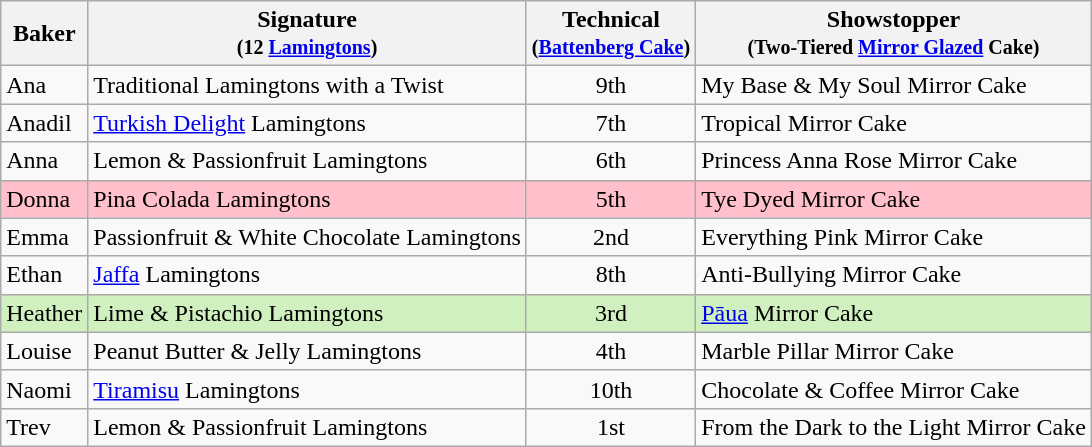<table class="wikitable" style="text-align:center;">
<tr>
<th>Baker</th>
<th>Signature<br><small>(12 <a href='#'>Lamingtons</a>)</small></th>
<th>Technical<br><small>(<a href='#'>Battenberg Cake</a>)</small></th>
<th>Showstopper<br><small>(Two-Tiered <a href='#'>Mirror Glazed</a> Cake)</small></th>
</tr>
<tr>
<td align="left">Ana</td>
<td align="left">Traditional Lamingtons with a Twist</td>
<td>9th</td>
<td align="left">My Base & My Soul Mirror Cake</td>
</tr>
<tr>
<td align="left">Anadil</td>
<td align="left"><a href='#'>Turkish Delight</a> Lamingtons</td>
<td>7th</td>
<td align="left">Tropical Mirror Cake</td>
</tr>
<tr>
<td align="left">Anna</td>
<td align="left">Lemon & Passionfruit Lamingtons</td>
<td>6th</td>
<td align="left">Princess Anna Rose Mirror Cake</td>
</tr>
<tr style="background:pink;">
<td align="left">Donna</td>
<td align="left">Pina Colada Lamingtons</td>
<td>5th</td>
<td align="left">Tye Dyed Mirror Cake</td>
</tr>
<tr>
<td align="left">Emma</td>
<td align="left">Passionfruit & White Chocolate Lamingtons</td>
<td>2nd</td>
<td align="left">Everything Pink Mirror Cake</td>
</tr>
<tr>
<td align="left">Ethan</td>
<td align="left"><a href='#'>Jaffa</a> Lamingtons</td>
<td>8th</td>
<td align="left">Anti-Bullying Mirror Cake</td>
</tr>
<tr style="background:#d0f0c0;">
<td align="left">Heather</td>
<td align="left">Lime & Pistachio Lamingtons</td>
<td>3rd</td>
<td align="left"><a href='#'>Pāua</a> Mirror Cake</td>
</tr>
<tr>
<td align="left">Louise</td>
<td align="left">Peanut Butter & Jelly Lamingtons</td>
<td>4th</td>
<td align="left">Marble Pillar Mirror Cake</td>
</tr>
<tr>
<td align="left">Naomi</td>
<td align="left"><a href='#'>Tiramisu</a> Lamingtons</td>
<td>10th</td>
<td align="left">Chocolate & Coffee Mirror Cake</td>
</tr>
<tr>
<td align="left">Trev</td>
<td align="left">Lemon & Passionfruit Lamingtons</td>
<td>1st</td>
<td align="left">From the Dark to the Light Mirror Cake</td>
</tr>
</table>
